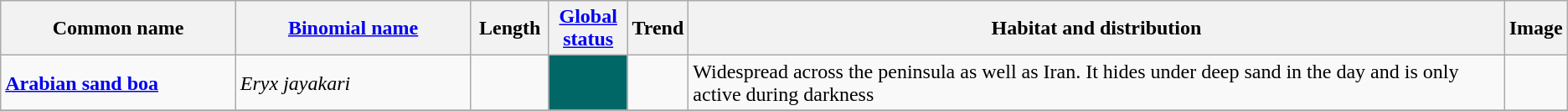<table class="wikitable sortable">
<tr>
<th width="15%">Common name</th>
<th width="15%"><a href='#'>Binomial name</a></th>
<th width="5%">Length</th>
<th width="5%"><a href='#'>Global status</a></th>
<th width="1%">Trend</th>
<th class="unsortable">Habitat and distribution</th>
<th class="unsortable">Image</th>
</tr>
<tr>
<td><strong><a href='#'>Arabian sand boa</a></strong></td>
<td><em>Eryx jayakari</em></td>
<td></td>
<td align=center style="background: #006666"></td>
<td align=center></td>
<td>Widespread across the peninsula as well as Iran. It hides under deep sand in the day and is only active during darkness</td>
<td></td>
</tr>
<tr>
</tr>
</table>
